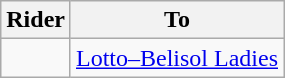<table class="wikitable sortable">
<tr>
<th>Rider</th>
<th>To</th>
</tr>
<tr>
<td></td>
<td><a href='#'>Lotto–Belisol Ladies</a></td>
</tr>
</table>
